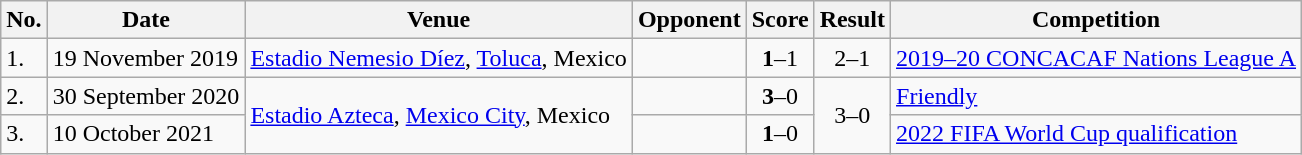<table class="wikitable">
<tr>
<th>No.</th>
<th>Date</th>
<th>Venue</th>
<th>Opponent</th>
<th>Score</th>
<th>Result</th>
<th>Competition</th>
</tr>
<tr>
<td>1.</td>
<td>19 November 2019</td>
<td><a href='#'>Estadio Nemesio Díez</a>, <a href='#'>Toluca</a>, Mexico</td>
<td></td>
<td align=center><strong>1</strong>–1</td>
<td align=center>2–1</td>
<td><a href='#'>2019–20 CONCACAF Nations League A</a></td>
</tr>
<tr>
<td>2.</td>
<td>30 September 2020</td>
<td rowspan="2"><a href='#'>Estadio Azteca</a>, <a href='#'>Mexico City</a>, Mexico</td>
<td></td>
<td align=center><strong>3</strong>–0</td>
<td align=center rowspan="2">3–0</td>
<td><a href='#'>Friendly</a></td>
</tr>
<tr>
<td>3.</td>
<td>10 October 2021</td>
<td></td>
<td align=center><strong>1</strong>–0</td>
<td><a href='#'>2022 FIFA World Cup qualification</a></td>
</tr>
</table>
